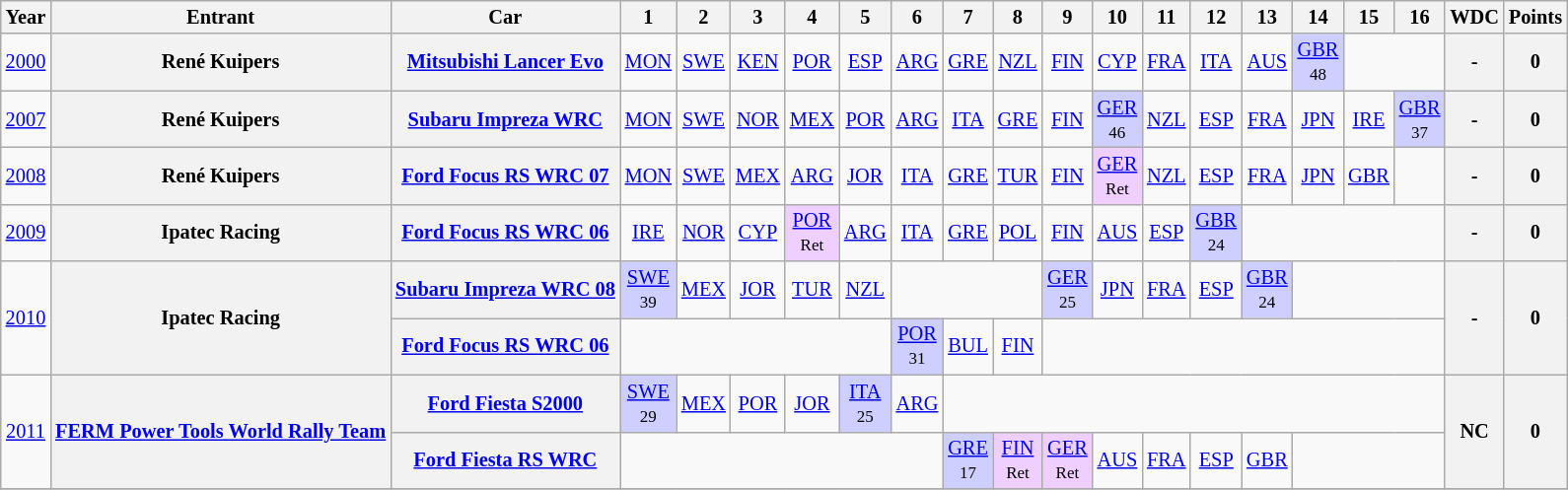<table class="wikitable" border="1" style="text-align:center; font-size:85%;">
<tr>
<th>Year</th>
<th>Entrant</th>
<th>Car</th>
<th>1</th>
<th>2</th>
<th>3</th>
<th>4</th>
<th>5</th>
<th>6</th>
<th>7</th>
<th>8</th>
<th>9</th>
<th>10</th>
<th>11</th>
<th>12</th>
<th>13</th>
<th>14</th>
<th>15</th>
<th>16</th>
<th>WDC</th>
<th>Points</th>
</tr>
<tr>
<td><a href='#'>2000</a></td>
<th nowrap>René Kuipers</th>
<th nowrap><a href='#'>Mitsubishi Lancer Evo</a></th>
<td><a href='#'>MON</a></td>
<td><a href='#'>SWE</a></td>
<td><a href='#'>KEN</a></td>
<td><a href='#'>POR</a></td>
<td><a href='#'>ESP</a></td>
<td><a href='#'>ARG</a></td>
<td><a href='#'>GRE</a></td>
<td><a href='#'>NZL</a></td>
<td><a href='#'>FIN</a></td>
<td><a href='#'>CYP</a></td>
<td><a href='#'>FRA</a></td>
<td><a href='#'>ITA</a></td>
<td><a href='#'>AUS</a></td>
<td style="background:#CFCFFF;"><a href='#'>GBR</a><br><small>48</small></td>
<td colspan=2></td>
<th>-</th>
<th>0</th>
</tr>
<tr>
<td><a href='#'>2007</a></td>
<th nowrap>René Kuipers</th>
<th nowrap><a href='#'>Subaru Impreza WRC</a></th>
<td><a href='#'>MON</a></td>
<td><a href='#'>SWE</a></td>
<td><a href='#'>NOR</a></td>
<td><a href='#'>MEX</a></td>
<td><a href='#'>POR</a></td>
<td><a href='#'>ARG</a></td>
<td><a href='#'>ITA</a></td>
<td><a href='#'>GRE</a></td>
<td><a href='#'>FIN</a></td>
<td style="background:#CFCFFF;"><a href='#'>GER</a><br><small>46</small></td>
<td><a href='#'>NZL</a></td>
<td><a href='#'>ESP</a></td>
<td><a href='#'>FRA</a></td>
<td><a href='#'>JPN</a></td>
<td><a href='#'>IRE</a></td>
<td style="background:#CFCFFF;"><a href='#'>GBR</a><br><small>37</small></td>
<th>-</th>
<th>0</th>
</tr>
<tr>
<td><a href='#'>2008</a></td>
<th nowrap>René Kuipers</th>
<th nowrap><a href='#'>Ford Focus RS WRC 07</a></th>
<td><a href='#'>MON</a></td>
<td><a href='#'>SWE</a></td>
<td><a href='#'>MEX</a></td>
<td><a href='#'>ARG</a></td>
<td><a href='#'>JOR</a></td>
<td><a href='#'>ITA</a></td>
<td><a href='#'>GRE</a></td>
<td><a href='#'>TUR</a></td>
<td><a href='#'>FIN</a></td>
<td style="background:#EFCFFF;"><a href='#'>GER</a><br><small>Ret</small></td>
<td><a href='#'>NZL</a></td>
<td><a href='#'>ESP</a></td>
<td><a href='#'>FRA</a></td>
<td><a href='#'>JPN</a></td>
<td><a href='#'>GBR</a></td>
<td></td>
<th>-</th>
<th>0</th>
</tr>
<tr>
<td><a href='#'>2009</a></td>
<th nowrap>Ipatec Racing</th>
<th nowrap><a href='#'>Ford Focus RS WRC 06</a></th>
<td><a href='#'>IRE</a></td>
<td><a href='#'>NOR</a></td>
<td><a href='#'>CYP</a></td>
<td style="background:#EFCFFF;"><a href='#'>POR</a><br><small>Ret</small></td>
<td><a href='#'>ARG</a></td>
<td><a href='#'>ITA</a></td>
<td><a href='#'>GRE</a></td>
<td><a href='#'>POL</a></td>
<td><a href='#'>FIN</a></td>
<td><a href='#'>AUS</a></td>
<td><a href='#'>ESP</a></td>
<td style="background:#CFCFFF;"><a href='#'>GBR</a><br><small>24</small></td>
<td colspan=4></td>
<th>-</th>
<th>0</th>
</tr>
<tr>
<td rowspan=2><a href='#'>2010</a></td>
<th rowspan=2 nowrap>Ipatec Racing</th>
<th nowrap><a href='#'>Subaru Impreza WRC 08</a></th>
<td style="background:#CFCFFF;"><a href='#'>SWE</a><br><small>39</small></td>
<td><a href='#'>MEX</a></td>
<td><a href='#'>JOR</a></td>
<td><a href='#'>TUR</a></td>
<td><a href='#'>NZL</a></td>
<td colspan=3></td>
<td style="background:#CFCFFF;"><a href='#'>GER</a><br><small>25</small></td>
<td><a href='#'>JPN</a></td>
<td><a href='#'>FRA</a></td>
<td><a href='#'>ESP</a></td>
<td style="background:#CFCFFF;"><a href='#'>GBR</a><br><small>24</small></td>
<td colspan=3></td>
<th rowspan=2>-</th>
<th rowspan=2>0</th>
</tr>
<tr>
<th nowrap><a href='#'>Ford Focus RS WRC 06</a></th>
<td colspan=5></td>
<td style="background:#CFCFFF;"><a href='#'>POR</a><br><small>31</small></td>
<td><a href='#'>BUL</a></td>
<td><a href='#'>FIN</a></td>
<td colspan=8></td>
</tr>
<tr>
<td rowspan=2><a href='#'>2011</a></td>
<th rowspan=2 nowrap><a href='#'>FERM Power Tools World Rally Team</a></th>
<th nowrap><a href='#'>Ford Fiesta S2000</a></th>
<td style="background:#CFCFFF;"><a href='#'>SWE</a><br><small>29</small></td>
<td><a href='#'>MEX</a></td>
<td><a href='#'>POR</a></td>
<td><a href='#'>JOR</a></td>
<td style="background:#CFCFFF;"><a href='#'>ITA</a><br><small>25</small></td>
<td><a href='#'>ARG</a></td>
<td colspan=10></td>
<th rowspan=2>NC</th>
<th rowspan=2>0</th>
</tr>
<tr>
<th nowrap><a href='#'>Ford Fiesta RS WRC</a></th>
<td colspan=6></td>
<td style="background:#CFCFFF;"><a href='#'>GRE</a><br><small>17</small></td>
<td style="background:#EFCFFF;"><a href='#'>FIN</a><br><small>Ret</small></td>
<td style="background:#EFCFFF;"><a href='#'>GER</a><br><small>Ret</small></td>
<td><a href='#'>AUS</a></td>
<td><a href='#'>FRA</a></td>
<td><a href='#'>ESP</a></td>
<td><a href='#'>GBR</a></td>
<td colspan=3></td>
</tr>
<tr>
</tr>
</table>
